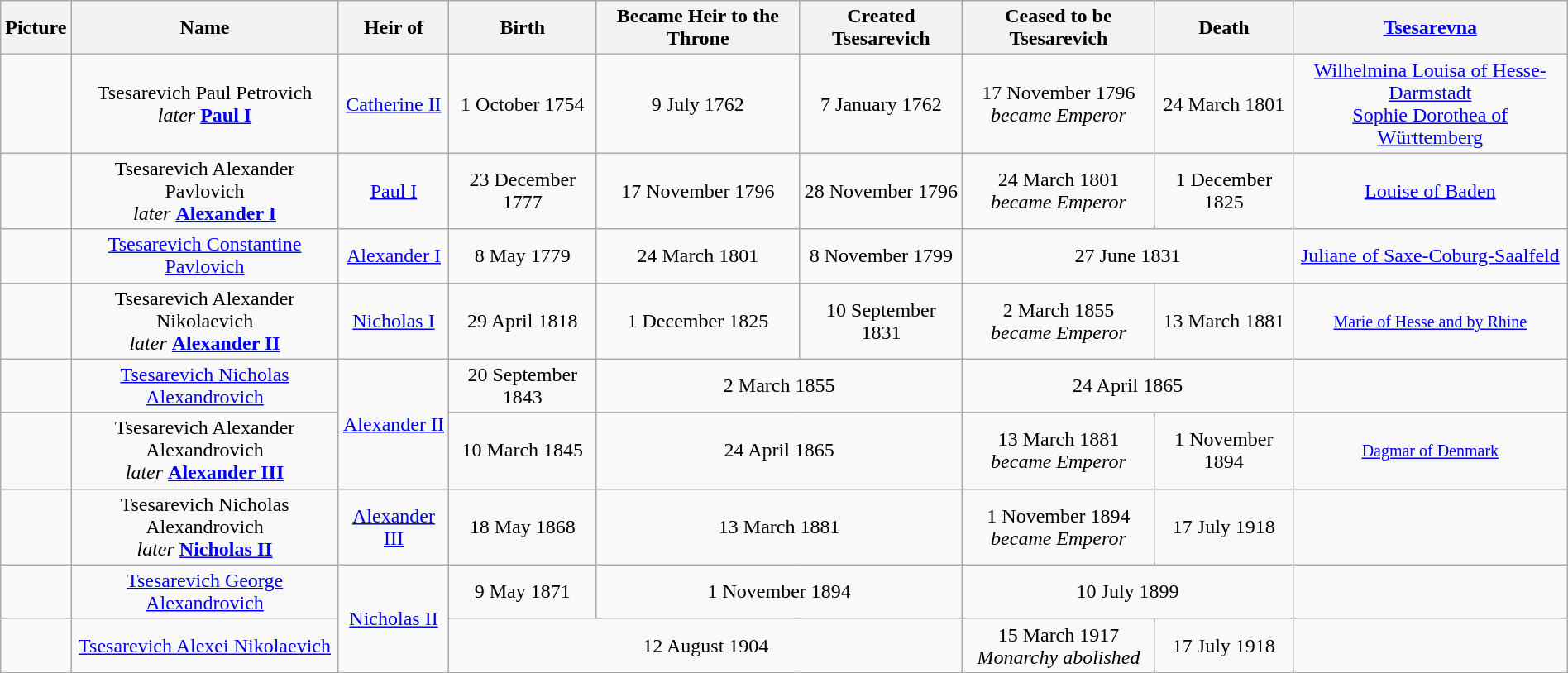<table class="wikitable" style="margin:1em auto">
<tr>
<th>Picture</th>
<th>Name</th>
<th>Heir of</th>
<th>Birth</th>
<th>Became Heir to the Throne</th>
<th>Created Tsesarevich</th>
<th>Ceased to be Tsesarevich</th>
<th>Death</th>
<th><a href='#'>Tsesarevna</a></th>
</tr>
<tr>
<td align="center"></td>
<td align="center">Tsesarevich Paul Petrovich<br><em>later</em> <strong><a href='#'>Paul I</a></strong></td>
<td align="center"><a href='#'>Catherine II</a></td>
<td align="center">1 October 1754</td>
<td align="center">9 July 1762</td>
<td align="center">7 January 1762</td>
<td align="center">17 November 1796 <br><em>became Emperor</em></td>
<td align="center">24 March 1801</td>
<td align="center"><a href='#'>Wilhelmina Louisa of Hesse-Darmstadt</a><br><a href='#'>Sophie Dorothea of Württemberg</a></td>
</tr>
<tr>
<td align="center"></td>
<td align="center">Tsesarevich Alexander Pavlovich<br><em>later</em> <strong><a href='#'>Alexander I</a></strong></td>
<td align="center"><a href='#'>Paul I</a></td>
<td align="center">23 December 1777</td>
<td align="center">17 November 1796</td>
<td align="center">28 November 1796</td>
<td align="center">24 March 1801<br><em>became Emperor</em></td>
<td align="center">1 December 1825</td>
<td align="center"><a href='#'>Louise of Baden</a></td>
</tr>
<tr>
<td align="center"></td>
<td align="center"><a href='#'>Tsesarevich Constantine Pavlovich</a></td>
<td align="center"><a href='#'>Alexander I</a></td>
<td align="center">8 May 1779</td>
<td align="center">24 March 1801</td>
<td align="center">8 November 1799</td>
<td align="center" colspan="2">27 June 1831</td>
<td align="center"><a href='#'>Juliane of Saxe-Coburg-Saalfeld</a></td>
</tr>
<tr>
<td align="center"></td>
<td align="center">Tsesarevich Alexander Nikolaevich<br><em>later</em> <strong><a href='#'>Alexander II</a></strong></td>
<td align="center"><a href='#'>Nicholas I</a></td>
<td align="center">29 April 1818</td>
<td align="center">1 December 1825</td>
<td align="center">10 September 1831</td>
<td align="center">2 March 1855<br><em>became Emperor</em></td>
<td align="center">13 March 1881</td>
<td align="center"><small><a href='#'>Marie of Hesse and by Rhine</a></small></td>
</tr>
<tr>
<td align="center"></td>
<td align="center"><a href='#'>Tsesarevich Nicholas Alexandrovich</a></td>
<td align="center" rowspan="2"><a href='#'>Alexander II</a></td>
<td align="center">20 September 1843</td>
<td align="center" colspan="2">2 March 1855</td>
<td align="center" colspan="2">24 April 1865</td>
<td align="center"></td>
</tr>
<tr>
<td align="center"></td>
<td align="center">Tsesarevich Alexander Alexandrovich<br><em>later</em> <strong><a href='#'>Alexander III</a></strong></td>
<td align="center">10 March 1845</td>
<td align="center" colspan="2">24 April 1865</td>
<td align="center">13 March 1881<br><em>became Emperor</em></td>
<td align="center">1 November 1894</td>
<td align="center"><small><a href='#'>Dagmar of Denmark</a></small></td>
</tr>
<tr>
<td align="center"></td>
<td align="center">Tsesarevich Nicholas Alexandrovich<br><em>later</em> <strong><a href='#'>Nicholas II</a></strong></td>
<td align="center"><a href='#'>Alexander III</a></td>
<td align="center">18 May 1868</td>
<td align="center" colspan="2">13 March 1881</td>
<td align="center">1 November 1894 <br><em>became Emperor</em></td>
<td align="center">17 July 1918</td>
<td align="center"></td>
</tr>
<tr>
<td align="center"></td>
<td align="center"><a href='#'>Tsesarevich George Alexandrovich</a></td>
<td align="center" rowspan="2"><a href='#'>Nicholas II</a></td>
<td align="center">9 May 1871</td>
<td align="center" colspan="2">1 November 1894</td>
<td align="center" colspan="2">10 July 1899</td>
<td align="center"></td>
</tr>
<tr>
<td align="center"></td>
<td align="center"><a href='#'>Tsesarevich Alexei Nikolaevich</a></td>
<td align="center" colspan="3">12 August 1904</td>
<td align="center">15 March 1917<br><em>Monarchy abolished</em></td>
<td align="center">17 July 1918</td>
<td align="center"></td>
</tr>
<tr>
</tr>
</table>
